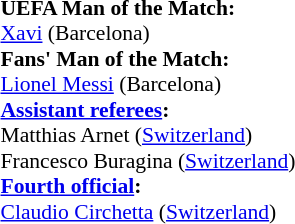<table style="width:100%; font-size:90%;">
<tr>
<td><br><strong>UEFA Man of the Match:</strong>
<br><a href='#'>Xavi</a> (Barcelona)
<br><strong>Fans' Man of the Match:</strong>
<br><a href='#'>Lionel Messi</a> (Barcelona)<br><strong><a href='#'>Assistant referees</a>:</strong>
<br>Matthias Arnet (<a href='#'>Switzerland</a>)
<br>Francesco Buragina (<a href='#'>Switzerland</a>)
<br><strong><a href='#'>Fourth official</a>:</strong>
<br><a href='#'>Claudio Circhetta</a> (<a href='#'>Switzerland</a>)</td>
</tr>
</table>
